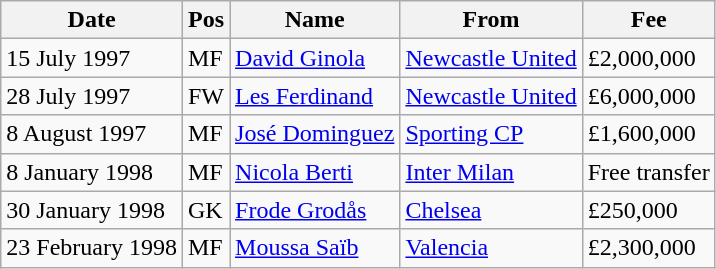<table class="wikitable">
<tr>
<th>Date</th>
<th>Pos</th>
<th>Name</th>
<th>From</th>
<th>Fee</th>
</tr>
<tr>
<td>15 July 1997</td>
<td>MF</td>
<td> <a href='#'>David Ginola</a></td>
<td><a href='#'>Newcastle United</a></td>
<td>£2,000,000</td>
</tr>
<tr>
<td>28 July 1997</td>
<td>FW</td>
<td> <a href='#'>Les Ferdinand</a></td>
<td> <a href='#'>Newcastle United</a></td>
<td>£6,000,000</td>
</tr>
<tr>
<td>8 August 1997</td>
<td>MF</td>
<td> <a href='#'>José Dominguez</a></td>
<td> <a href='#'>Sporting CP</a></td>
<td>£1,600,000</td>
</tr>
<tr>
<td>8 January 1998</td>
<td>MF</td>
<td> <a href='#'>Nicola Berti</a></td>
<td> <a href='#'>Inter Milan</a></td>
<td>Free transfer</td>
</tr>
<tr>
<td>30 January 1998</td>
<td>GK</td>
<td> <a href='#'>Frode Grodås</a></td>
<td> <a href='#'>Chelsea</a></td>
<td>£250,000</td>
</tr>
<tr>
<td>23 February 1998</td>
<td>MF</td>
<td> <a href='#'>Moussa Saïb</a></td>
<td> <a href='#'>Valencia</a></td>
<td>£2,300,000</td>
</tr>
</table>
